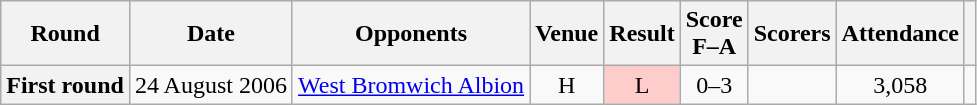<table class="wikitable plainrowheaders" style="text-align:center">
<tr>
<th scope="col">Round</th>
<th scope="col">Date</th>
<th scope="col">Opponents</th>
<th scope="col">Venue</th>
<th scope="col">Result</th>
<th scope="col">Score<br>F–A</th>
<th scope="col">Scorers</th>
<th scope="col">Attendance</th>
<th scope="col"></th>
</tr>
<tr>
<th scope=row>First round</th>
<td align=left>24 August 2006</td>
<td align=left><a href='#'>West Bromwich Albion</a></td>
<td>H</td>
<td bgcolor="#FFCCCC">L</td>
<td>0–3</td>
<td></td>
<td>3,058</td>
<td></td>
</tr>
</table>
